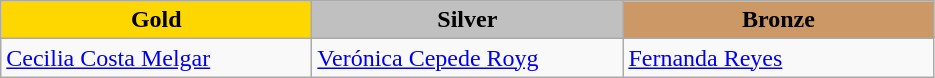<table class="wikitable" style="text-align:left">
<tr align="center">
<td width=200 bgcolor=gold><strong>Gold</strong></td>
<td width=200 bgcolor=silver><strong>Silver</strong></td>
<td width=200 bgcolor=CC9966><strong>Bronze</strong></td>
</tr>
<tr>
<td><a href='#'>Cecilia Costa Melgar</a><br><em></em></td>
<td><a href='#'>Verónica Cepede Royg</a><br><em></em></td>
<td><a href='#'>Fernanda Reyes</a><br><em></em></td>
</tr>
</table>
